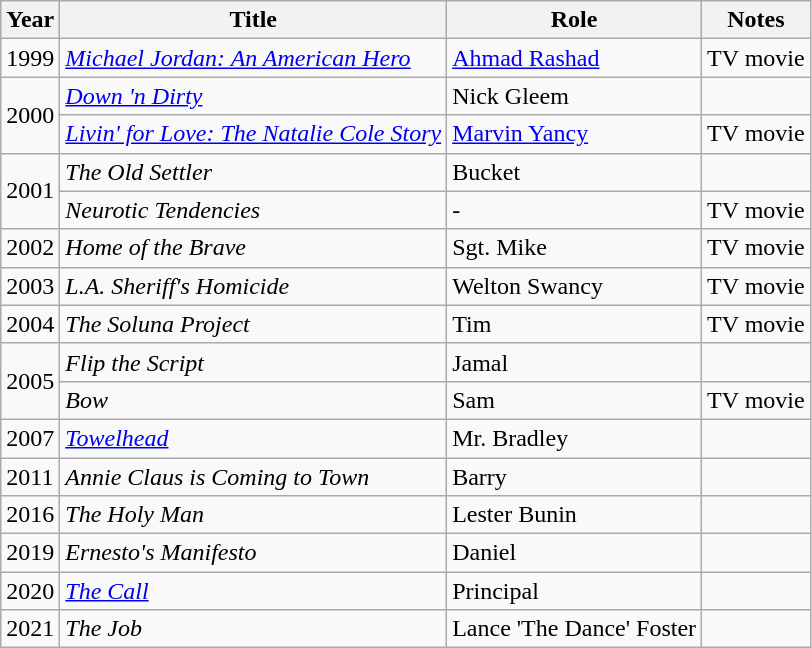<table class="wikitable sortable">
<tr>
<th>Year</th>
<th>Title</th>
<th>Role</th>
<th scope="col" class="unsortable">Notes</th>
</tr>
<tr>
<td>1999</td>
<td><em><a href='#'>Michael Jordan: An American Hero</a></em></td>
<td><a href='#'>Ahmad Rashad</a></td>
<td>TV movie</td>
</tr>
<tr>
<td rowspan=2>2000</td>
<td><em><a href='#'>Down 'n Dirty</a></em></td>
<td>Nick Gleem</td>
<td></td>
</tr>
<tr>
<td><em><a href='#'>Livin' for Love: The Natalie Cole Story</a></em></td>
<td><a href='#'>Marvin Yancy</a></td>
<td>TV movie</td>
</tr>
<tr>
<td rowspan=2>2001</td>
<td><em>The Old Settler</em></td>
<td>Bucket</td>
<td></td>
</tr>
<tr>
<td><em>Neurotic Tendencies</em></td>
<td>-</td>
<td>TV movie</td>
</tr>
<tr>
<td>2002</td>
<td><em>Home of the Brave</em></td>
<td>Sgt. Mike</td>
<td>TV movie</td>
</tr>
<tr>
<td>2003</td>
<td><em>L.A. Sheriff's Homicide</em></td>
<td>Welton Swancy</td>
<td>TV movie</td>
</tr>
<tr>
<td>2004</td>
<td><em>The Soluna Project</em></td>
<td>Tim</td>
<td>TV movie</td>
</tr>
<tr>
<td rowspan=2>2005</td>
<td><em>Flip the Script</em></td>
<td>Jamal</td>
<td></td>
</tr>
<tr>
<td><em>Bow</em></td>
<td>Sam</td>
<td>TV movie</td>
</tr>
<tr>
<td>2007</td>
<td><em><a href='#'>Towelhead</a></em></td>
<td>Mr. Bradley</td>
<td></td>
</tr>
<tr>
<td>2011</td>
<td><em>Annie Claus is Coming to Town</em></td>
<td>Barry</td>
<td></td>
</tr>
<tr>
<td>2016</td>
<td><em>The Holy Man</em></td>
<td>Lester Bunin</td>
<td></td>
</tr>
<tr>
<td>2019</td>
<td><em>Ernesto's Manifesto</em></td>
<td>Daniel</td>
<td></td>
</tr>
<tr>
<td>2020</td>
<td><em><a href='#'>The Call</a></em></td>
<td>Principal</td>
<td></td>
</tr>
<tr>
<td>2021</td>
<td><em>The Job</em></td>
<td>Lance 'The Dance' Foster</td>
<td></td>
</tr>
</table>
